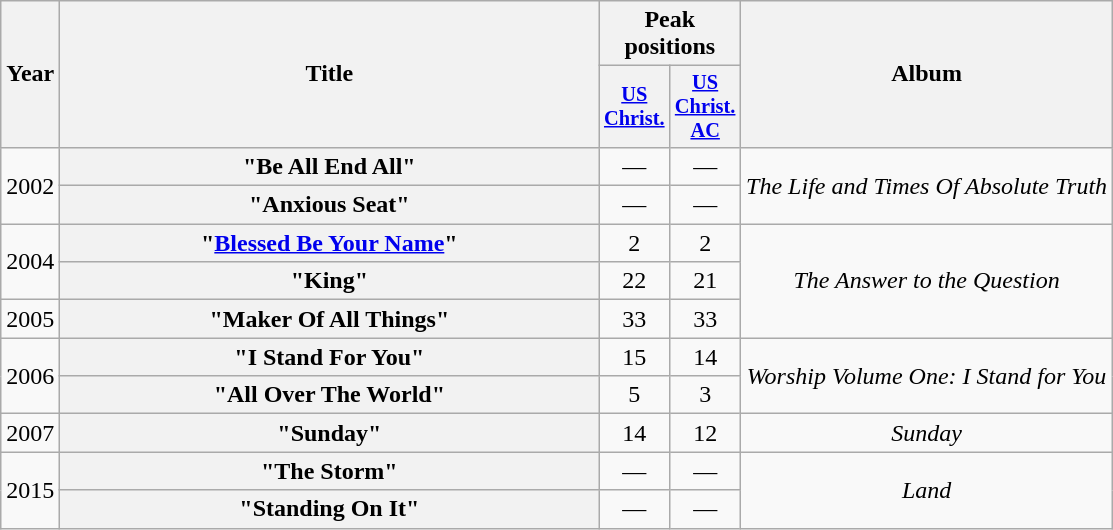<table class="wikitable plainrowheaders" style="text-align:center;">
<tr>
<th scope="col" rowspan="2" style="width:1em;">Year</th>
<th scope="col" rowspan="2" style="width:22em;">Title</th>
<th scope="col" colspan="2">Peak positions</th>
<th scope="col" rowspan="2">Album</th>
</tr>
<tr>
<th scope="col" style="width:3em;font-size:85%;"><a href='#'>US Christ.</a><br></th>
<th scope="col" style="width:3em;font-size:85%;"><a href='#'>US Christ. AC</a><br></th>
</tr>
<tr>
<td rowspan="2">2002</td>
<th scope="row">"Be All End All"</th>
<td>—</td>
<td>—</td>
<td rowspan="2"><em>The Life and Times Of Absolute Truth</em></td>
</tr>
<tr>
<th scope="row">"Anxious Seat"</th>
<td>—</td>
<td>—</td>
</tr>
<tr>
<td rowspan="2">2004</td>
<th scope="row">"<a href='#'>Blessed Be Your Name</a>"</th>
<td>2</td>
<td>2</td>
<td rowspan="3"><em>The Answer to the Question</em></td>
</tr>
<tr>
<th scope="row">"King"</th>
<td>22</td>
<td>21</td>
</tr>
<tr>
<td rowspan="1">2005</td>
<th scope="row">"Maker Of All Things"</th>
<td>33</td>
<td>33</td>
</tr>
<tr>
<td rowspan="2">2006</td>
<th scope="row">"I Stand For You"</th>
<td>15</td>
<td>14</td>
<td rowspan="2"><em>Worship Volume One: I Stand for You</em></td>
</tr>
<tr>
<th scope="row">"All Over The World"</th>
<td>5</td>
<td>3</td>
</tr>
<tr>
<td rowspan="1">2007</td>
<th scope="row">"Sunday"</th>
<td>14</td>
<td>12</td>
<td rowspan="1"><em>Sunday</em></td>
</tr>
<tr>
<td rowspan="2">2015</td>
<th scope="row">"The Storm"</th>
<td>—</td>
<td>—</td>
<td rowspan="2"><em>Land</em></td>
</tr>
<tr>
<th scope="row">"Standing On It"</th>
<td>—</td>
<td>—</td>
</tr>
</table>
